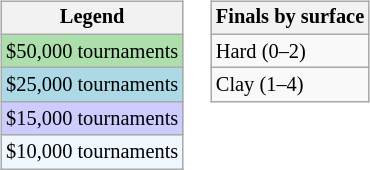<table>
<tr valign=top>
<td><br><table class=wikitable style="font-size:85%;">
<tr>
<th>Legend</th>
</tr>
<tr style="background:#addfad;">
<td>$50,000 tournaments</td>
</tr>
<tr style="background:lightblue;">
<td>$25,000 tournaments</td>
</tr>
<tr style="background:#ccccff;">
<td>$15,000 tournaments</td>
</tr>
<tr style="background:#f0f8ff;">
<td>$10,000 tournaments</td>
</tr>
</table>
</td>
<td><br><table class=wikitable style="font-size:85%;">
<tr>
<th>Finals by surface</th>
</tr>
<tr>
<td>Hard (0–2)</td>
</tr>
<tr>
<td>Clay (1–4)</td>
</tr>
</table>
</td>
</tr>
</table>
